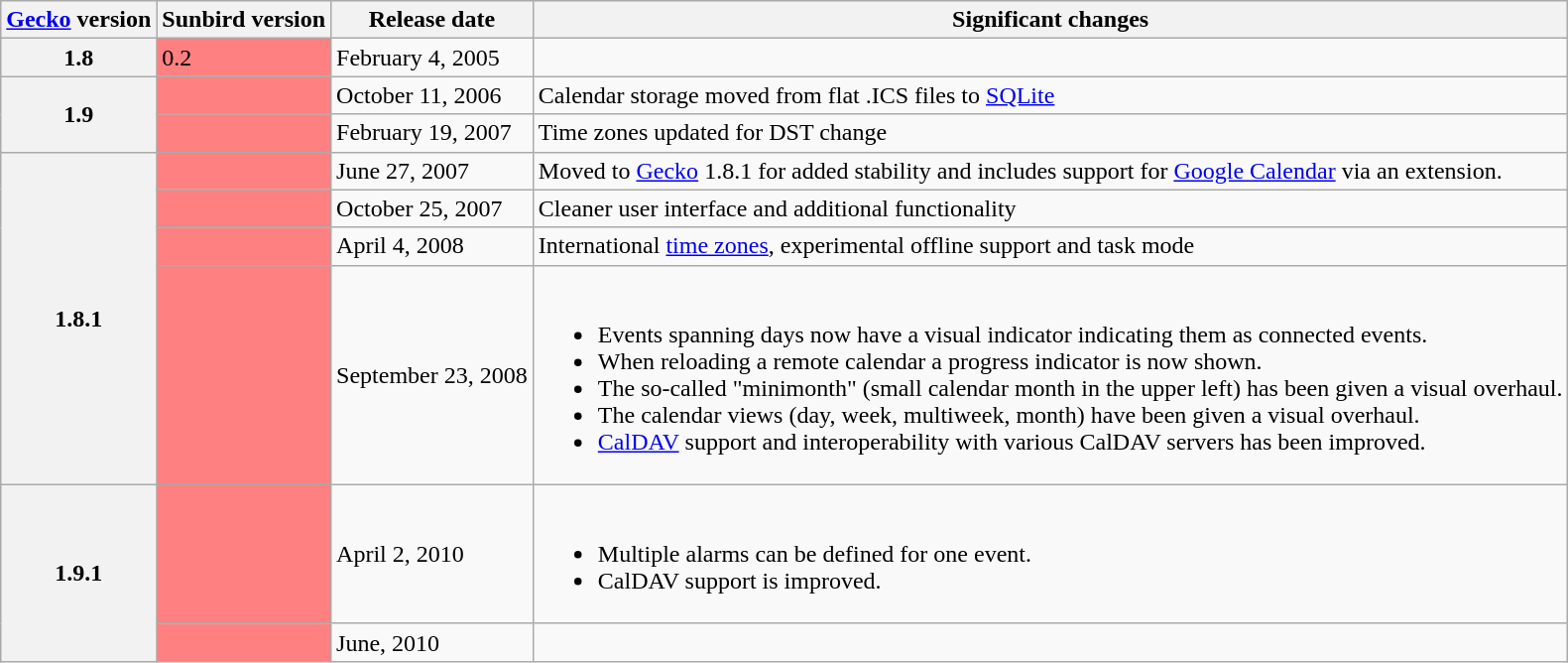<table class="wikitable">
<tr>
<th><a href='#'>Gecko</a> version</th>
<th>Sunbird version</th>
<th>Release date</th>
<th>Significant changes</th>
</tr>
<tr>
<th>1.8</th>
<td style="white-space:nowrap; background:#ff8080;">0.2</td>
<td style="white-space: nowrap">February 4, 2005</td>
<td></td>
</tr>
<tr>
<th rowspan=2>1.9</th>
<td style="white-space:nowrap; background:#ff8080;"></td>
<td style="white-space: nowrap">October 11, 2006</td>
<td>Calendar storage moved from flat .ICS files to <a href='#'>SQLite</a></td>
</tr>
<tr>
<td style="white-space:nowrap; background:#ff8080;"></td>
<td style="white-space: nowrap">February 19, 2007</td>
<td>Time zones updated for DST change</td>
</tr>
<tr>
<th rowspan=4>1.8.1</th>
<td style="white-space:nowrap; background:#ff8080;"></td>
<td style="white-space: nowrap">June 27, 2007</td>
<td>Moved to <a href='#'>Gecko</a> 1.8.1 for added stability and includes support for <a href='#'>Google Calendar</a> via an extension.</td>
</tr>
<tr>
<td style="white-space:nowrap; background:#ff8080;"></td>
<td style="white-space: nowrap">October 25, 2007</td>
<td>Cleaner user interface and additional functionality</td>
</tr>
<tr>
<td style="white-space:nowrap; background:#ff8080;"></td>
<td style="white-space: nowrap">April 4, 2008</td>
<td>International <a href='#'>time zones</a>, experimental offline support and task mode</td>
</tr>
<tr>
<td style="white-space:nowrap; background:#ff8080;"></td>
<td style="white-space: nowrap">September 23, 2008</td>
<td><br><ul><li>Events spanning days now have a visual indicator indicating them as connected events.</li><li>When reloading a remote calendar a progress indicator is now shown.</li><li>The so-called "minimonth" (small calendar month in the upper left) has been given a visual overhaul.</li><li>The calendar views (day, week, multiweek, month) have been given a visual overhaul.</li><li><a href='#'>CalDAV</a> support and interoperability with various CalDAV servers has been improved.</li></ul></td>
</tr>
<tr>
<th rowspan=2>1.9.1</th>
<td style="white-space:nowrap; background:#ff8080;"></td>
<td style="white-space: nowrap">April 2, 2010</td>
<td><br><ul><li>Multiple alarms can be defined for one event.</li><li>CalDAV support is improved.</li></ul></td>
</tr>
<tr>
<td style="white-space:nowrap; background:#ff8080;"></td>
<td style="white-space: nowrap">June, 2010</td>
<td></td>
</tr>
</table>
